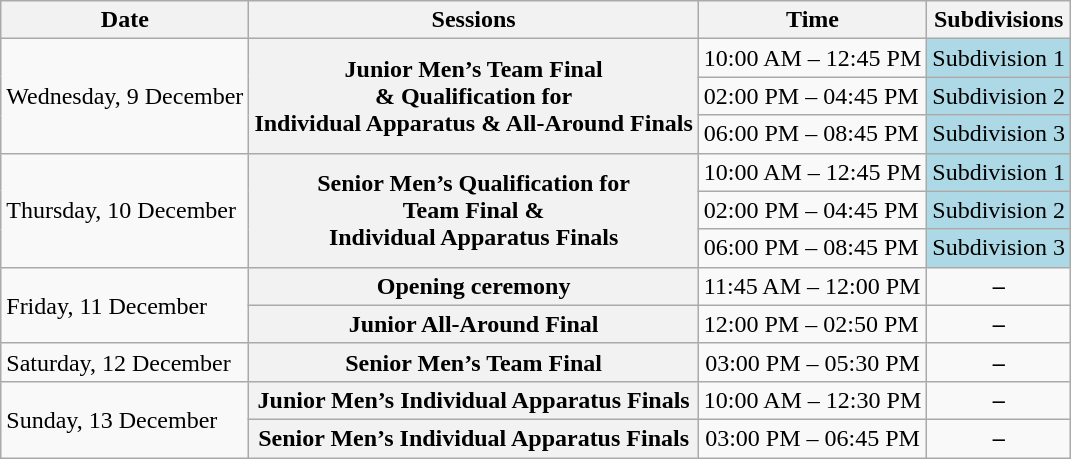<table class="wikitable">
<tr>
<th>Date</th>
<th>Sessions</th>
<th>Time</th>
<th>Subdivisions</th>
</tr>
<tr>
<td rowspan="3">Wednesday, 9 December</td>
<th rowspan="3">Junior Men’s Team Final<br>& Qualification for<br>Individual Apparatus & All-Around Finals</th>
<td>10:00 AM – 12:45 PM</td>
<td bgcolor="add8e6">Subdivision 1</td>
</tr>
<tr>
<td>02:00 PM – 04:45 PM</td>
<td bgcolor="add8e6">Subdivision 2</td>
</tr>
<tr>
<td>06:00 PM – 08:45 PM</td>
<td bgcolor="add8e6">Subdivision 3</td>
</tr>
<tr>
<td rowspan="3">Thursday, 10 December</td>
<th rowspan="3">Senior Men’s Qualification for <br> Team Final & <br> Individual Apparatus Finals</th>
<td>10:00 AM – 12:45 PM</td>
<td bgcolor="add8e6">Subdivision 1</td>
</tr>
<tr>
<td>02:00 PM – 04:45 PM</td>
<td bgcolor="add8e6">Subdivision 2</td>
</tr>
<tr>
<td>06:00 PM – 08:45 PM</td>
<td bgcolor="add8e6">Subdivision 3</td>
</tr>
<tr>
<td rowspan="2">Friday, 11 December</td>
<th>Opening ceremony</th>
<td>11:45 AM – 12:00 PM</td>
<td align="center"><strong>–</strong></td>
</tr>
<tr>
<th>Junior All-Around Final</th>
<td>12:00 PM – 02:50 PM</td>
<td align="center"><strong>–</strong></td>
</tr>
<tr>
<td>Saturday, 12 December</td>
<th align="center">Senior Men’s Team Final</th>
<td align="center">03:00 PM – 05:30 PM</td>
<td align="center"><strong>–</strong></td>
</tr>
<tr>
<td rowspan="2">Sunday, 13 December</td>
<th align="center">Junior Men’s Individual Apparatus Finals</th>
<td align="center">10:00 AM – 12:30 PM</td>
<td align="center"><strong>–</strong></td>
</tr>
<tr>
<th align="center">Senior  Men’s  Individual  Apparatus  Finals</th>
<td align="center">03:00 PM – 06:45 PM</td>
<td align="center"><strong>–</strong></td>
</tr>
</table>
